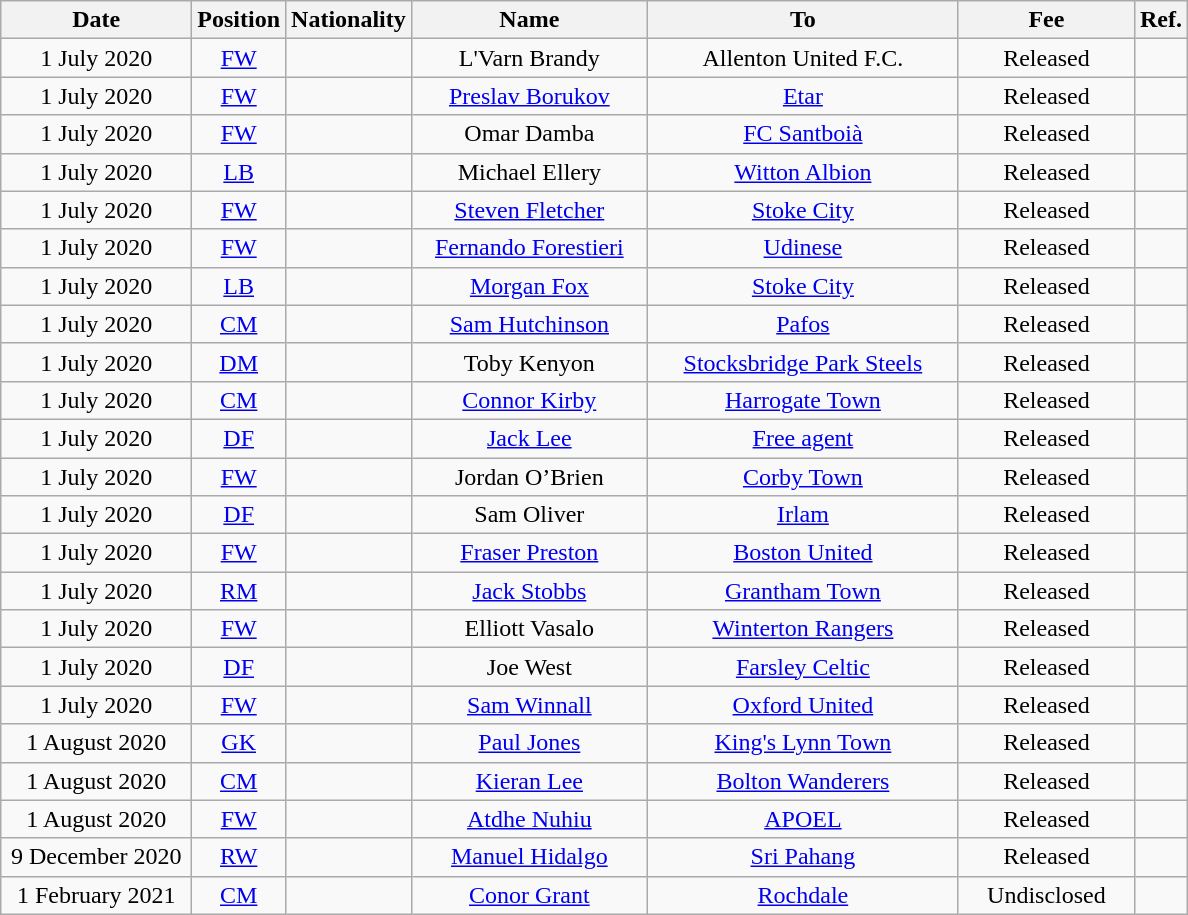<table class="wikitable" style="text-align:center">
<tr>
<th style="width:120px">Date</th>
<th style="width:50px">Position</th>
<th style="width:50px">Nationality</th>
<th style="width:150px">Name</th>
<th style="width:200px">To</th>
<th style="width:110px">Fee</th>
<th style="width:25px">Ref.</th>
</tr>
<tr>
<td>1 July 2020</td>
<td><a href='#'>FW</a></td>
<td></td>
<td>L'Varn Brandy</td>
<td> Allenton United F.C.</td>
<td>Released</td>
<td></td>
</tr>
<tr>
<td>1 July 2020</td>
<td><a href='#'>FW</a></td>
<td></td>
<td><a href='#'>Preslav Borukov</a></td>
<td> <a href='#'>Etar</a></td>
<td>Released</td>
<td></td>
</tr>
<tr>
<td>1 July 2020</td>
<td><a href='#'>FW</a></td>
<td></td>
<td>Omar Damba</td>
<td> <a href='#'>FC Santboià</a></td>
<td>Released</td>
<td></td>
</tr>
<tr>
<td>1 July 2020</td>
<td><a href='#'>LB</a></td>
<td></td>
<td>Michael Ellery</td>
<td> <a href='#'>Witton Albion</a></td>
<td>Released</td>
<td></td>
</tr>
<tr>
<td>1 July 2020</td>
<td><a href='#'>FW</a></td>
<td></td>
<td><a href='#'>Steven Fletcher</a></td>
<td> <a href='#'>Stoke City</a></td>
<td>Released</td>
<td></td>
</tr>
<tr>
<td>1 July 2020</td>
<td><a href='#'>FW</a></td>
<td></td>
<td><a href='#'>Fernando Forestieri</a></td>
<td> <a href='#'>Udinese</a></td>
<td>Released</td>
<td></td>
</tr>
<tr>
<td>1 July 2020</td>
<td><a href='#'>LB</a></td>
<td></td>
<td><a href='#'>Morgan Fox</a></td>
<td> <a href='#'>Stoke City</a></td>
<td>Released</td>
<td></td>
</tr>
<tr>
<td>1 July 2020</td>
<td><a href='#'>CM</a></td>
<td></td>
<td><a href='#'>Sam Hutchinson</a></td>
<td> <a href='#'>Pafos</a></td>
<td>Released</td>
<td></td>
</tr>
<tr>
<td>1 July 2020</td>
<td><a href='#'>DM</a></td>
<td></td>
<td>Toby Kenyon</td>
<td> <a href='#'>Stocksbridge Park Steels</a></td>
<td>Released</td>
<td></td>
</tr>
<tr>
<td>1 July 2020</td>
<td><a href='#'>CM</a></td>
<td></td>
<td><a href='#'>Connor Kirby</a></td>
<td> <a href='#'>Harrogate Town</a></td>
<td>Released</td>
<td></td>
</tr>
<tr>
<td>1 July 2020</td>
<td><a href='#'>DF</a></td>
<td></td>
<td><a href='#'>Jack Lee</a></td>
<td> <a href='#'>Free agent</a></td>
<td>Released</td>
<td></td>
</tr>
<tr>
<td>1 July 2020</td>
<td><a href='#'>FW</a></td>
<td></td>
<td>Jordan O’Brien</td>
<td> <a href='#'>Corby Town</a></td>
<td>Released</td>
<td></td>
</tr>
<tr>
<td>1 July 2020</td>
<td><a href='#'>DF</a></td>
<td></td>
<td>Sam Oliver</td>
<td> <a href='#'>Irlam</a></td>
<td>Released</td>
<td></td>
</tr>
<tr>
<td>1 July 2020</td>
<td><a href='#'>FW</a></td>
<td></td>
<td><a href='#'>Fraser Preston</a></td>
<td> <a href='#'>Boston United</a></td>
<td>Released</td>
<td></td>
</tr>
<tr>
<td>1 July 2020</td>
<td><a href='#'>RM</a></td>
<td></td>
<td><a href='#'>Jack Stobbs</a></td>
<td> <a href='#'>Grantham Town</a></td>
<td>Released</td>
<td></td>
</tr>
<tr>
<td>1 July 2020</td>
<td><a href='#'>FW</a></td>
<td></td>
<td>Elliott Vasalo</td>
<td> <a href='#'>Winterton Rangers</a></td>
<td>Released</td>
<td></td>
</tr>
<tr>
<td>1 July 2020</td>
<td><a href='#'>DF</a></td>
<td></td>
<td>Joe West</td>
<td> <a href='#'>Farsley Celtic</a></td>
<td>Released</td>
<td></td>
</tr>
<tr>
<td>1 July 2020</td>
<td><a href='#'>FW</a></td>
<td></td>
<td><a href='#'>Sam Winnall</a></td>
<td> <a href='#'>Oxford United</a></td>
<td>Released</td>
<td></td>
</tr>
<tr>
<td>1 August 2020</td>
<td><a href='#'>GK</a></td>
<td></td>
<td><a href='#'>Paul Jones</a></td>
<td> <a href='#'> King's Lynn Town</a></td>
<td>Released</td>
<td></td>
</tr>
<tr>
<td>1 August 2020</td>
<td><a href='#'>CM</a></td>
<td></td>
<td><a href='#'>Kieran Lee</a></td>
<td> <a href='#'>Bolton Wanderers</a></td>
<td>Released</td>
<td></td>
</tr>
<tr>
<td>1 August 2020</td>
<td><a href='#'>FW</a></td>
<td></td>
<td><a href='#'>Atdhe Nuhiu</a></td>
<td> <a href='#'>APOEL</a></td>
<td>Released</td>
<td></td>
</tr>
<tr>
<td>9 December 2020</td>
<td><a href='#'>RW</a></td>
<td></td>
<td><a href='#'>Manuel Hidalgo</a></td>
<td> <a href='#'>Sri Pahang</a></td>
<td>Released</td>
<td></td>
</tr>
<tr>
<td>1 February 2021</td>
<td><a href='#'>CM</a></td>
<td></td>
<td><a href='#'>Conor Grant</a></td>
<td> <a href='#'>Rochdale</a></td>
<td>Undisclosed</td>
<td></td>
</tr>
</table>
